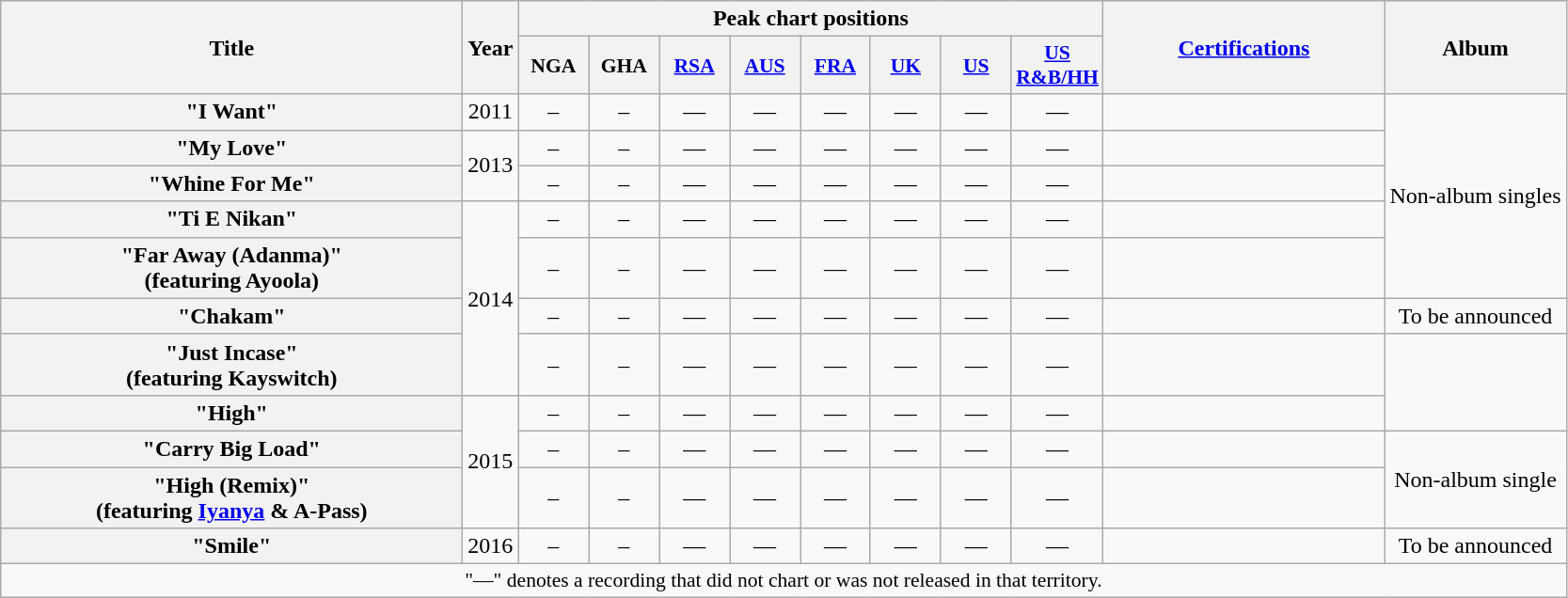<table class="wikitable plainrowheaders" style="text-align:center;">
<tr>
<th scope="col" rowspan="2" style="width:20em;">Title</th>
<th scope="col" rowspan="2">Year</th>
<th scope="col" colspan="8">Peak chart positions</th>
<th scope="col" rowspan="2" style="width:12em;"><a href='#'>Certifications</a></th>
<th scope="col" rowspan="2">Album</th>
</tr>
<tr>
<th scope="col" style="width:3em;font-size:90%;">NGA</th>
<th scope="col" style="width:3em;font-size:90%;">GHA</th>
<th scope="col" style="width:3em;font-size:90%;"><a href='#'>RSA</a></th>
<th scope="col" style="width:3em;font-size:90%;"><a href='#'>AUS</a></th>
<th scope="col" style="width:3em;font-size:90%;"><a href='#'>FRA</a></th>
<th scope="col" style="width:3em;font-size:90%;"><a href='#'>UK</a></th>
<th scope="col" style="width:3em;font-size:90%;"><a href='#'>US</a></th>
<th scope="col" style="width:3em;font-size:90%;"><a href='#'>US<br>R&B/HH</a></th>
</tr>
<tr>
<th scope="row">"I Want"</th>
<td>2011</td>
<td>–</td>
<td>–</td>
<td>—</td>
<td>—</td>
<td>—</td>
<td>—</td>
<td>—</td>
<td>—</td>
<td></td>
<td rowspan="5">Non-album singles</td>
</tr>
<tr>
<th scope="row">"My Love"</th>
<td rowspan="2">2013</td>
<td>–</td>
<td>–</td>
<td>—</td>
<td>—</td>
<td>—</td>
<td>—</td>
<td>—</td>
<td>—</td>
<td></td>
</tr>
<tr>
<th scope="row">"Whine For Me"</th>
<td>–</td>
<td>–</td>
<td>—</td>
<td>—</td>
<td>—</td>
<td>—</td>
<td>—</td>
<td>—</td>
<td></td>
</tr>
<tr>
<th scope="row">"Ti E Nikan"</th>
<td rowspan="4">2014</td>
<td>–</td>
<td>–</td>
<td>—</td>
<td>—</td>
<td>—</td>
<td>—</td>
<td>—</td>
<td>—</td>
<td></td>
</tr>
<tr>
<th scope="row">"Far Away (Adanma)"<br><span>(featuring Ayoola)</span></th>
<td>–</td>
<td>–</td>
<td>—</td>
<td>—</td>
<td>—</td>
<td>—</td>
<td>—</td>
<td>—</td>
<td></td>
</tr>
<tr>
<th scope="row">"Chakam"</th>
<td>–</td>
<td>–</td>
<td>—</td>
<td>—</td>
<td>—</td>
<td>—</td>
<td>—</td>
<td>—</td>
<td></td>
<td rowspan"3">To be announced</td>
</tr>
<tr>
<th scope="row">"Just Incase"<br><span>(featuring Kayswitch)</span></th>
<td>–</td>
<td>–</td>
<td>—</td>
<td>—</td>
<td>—</td>
<td>—</td>
<td>—</td>
<td>—</td>
<td></td>
</tr>
<tr>
<th scope="row">"High"</th>
<td rowspan="3">2015</td>
<td>–</td>
<td>–</td>
<td>—</td>
<td>—</td>
<td>—</td>
<td>—</td>
<td>—</td>
<td>—</td>
<td></td>
</tr>
<tr>
<th scope="row">"Carry Big Load"</th>
<td>–</td>
<td>–</td>
<td>—</td>
<td>—</td>
<td>—</td>
<td>—</td>
<td>—</td>
<td>—</td>
<td></td>
<td rowspan="2">Non-album single</td>
</tr>
<tr>
<th scope="row">"High (Remix)"<br><span>(featuring <a href='#'>Iyanya</a> & A-Pass)</span></th>
<td>–</td>
<td>–</td>
<td>—</td>
<td>—</td>
<td>—</td>
<td>—</td>
<td>—</td>
<td>—</td>
<td></td>
</tr>
<tr>
<th scope="row">"Smile"</th>
<td>2016</td>
<td>–</td>
<td>–</td>
<td>—</td>
<td>—</td>
<td>—</td>
<td>—</td>
<td>—</td>
<td>—</td>
<td></td>
<td>To be announced</td>
</tr>
<tr>
<td colspan="14" style="font-size:90%">"—" denotes a recording that did not chart or was not released in that territory.</td>
</tr>
</table>
